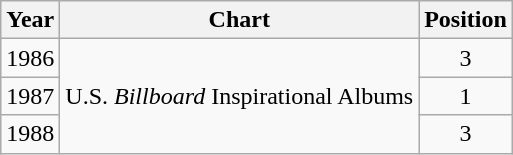<table class="wikitable">
<tr>
<th>Year</th>
<th>Chart</th>
<th>Position</th>
</tr>
<tr>
<td>1986</td>
<td rowspan="4">U.S. <em>Billboard</em> Inspirational Albums</td>
<td style="text-align:center;">3</td>
</tr>
<tr>
<td>1987</td>
<td style="text-align:center;">1</td>
</tr>
<tr>
<td>1988</td>
<td style="text-align:center;">3</td>
</tr>
</table>
